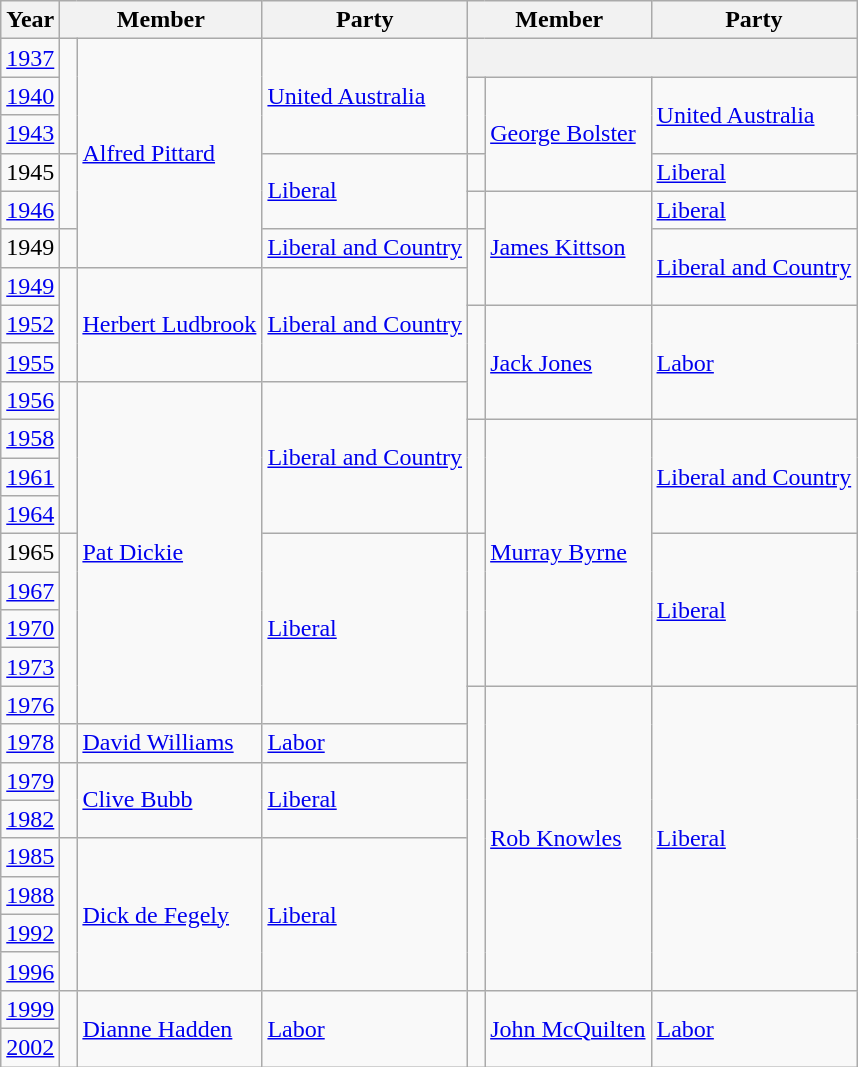<table class="wikitable">
<tr>
<th>Year</th>
<th colspan="2">Member</th>
<th>Party</th>
<th colspan="2">Member</th>
<th>Party</th>
</tr>
<tr>
<td><a href='#'>1937</a></td>
<td rowspan="3" > </td>
<td rowspan="6"><a href='#'>Alfred Pittard</a></td>
<td rowspan="3"><a href='#'>United Australia</a></td>
<th colspan="3"></th>
</tr>
<tr>
<td><a href='#'>1940</a></td>
<td rowspan="2" > </td>
<td rowspan="3"><a href='#'>George Bolster</a></td>
<td rowspan="2"><a href='#'>United Australia</a></td>
</tr>
<tr>
<td><a href='#'>1943</a></td>
</tr>
<tr>
<td>1945</td>
<td rowspan="2" > </td>
<td rowspan="2"><a href='#'>Liberal</a></td>
<td> </td>
<td><a href='#'>Liberal</a></td>
</tr>
<tr>
<td><a href='#'>1946</a></td>
<td> </td>
<td rowspan="3"><a href='#'>James Kittson</a></td>
<td><a href='#'>Liberal</a></td>
</tr>
<tr>
<td>1949</td>
<td> </td>
<td><a href='#'>Liberal and Country</a></td>
<td rowspan="2" > </td>
<td rowspan="2"><a href='#'>Liberal and Country</a></td>
</tr>
<tr>
<td><a href='#'>1949</a></td>
<td rowspan="3" > </td>
<td rowspan="3"><a href='#'>Herbert Ludbrook</a></td>
<td rowspan="3"><a href='#'>Liberal and Country</a></td>
</tr>
<tr>
<td><a href='#'>1952</a></td>
<td rowspan="3" > </td>
<td rowspan="3"><a href='#'>Jack Jones</a></td>
<td rowspan="3"><a href='#'>Labor</a></td>
</tr>
<tr>
<td><a href='#'>1955</a></td>
</tr>
<tr>
<td><a href='#'>1956</a></td>
<td rowspan="4" > </td>
<td rowspan="9"><a href='#'>Pat Dickie</a></td>
<td rowspan="4"><a href='#'>Liberal and Country</a></td>
</tr>
<tr>
<td><a href='#'>1958</a></td>
<td rowspan="3" > </td>
<td rowspan="7"><a href='#'>Murray Byrne</a></td>
<td rowspan="3"><a href='#'>Liberal and Country</a></td>
</tr>
<tr>
<td><a href='#'>1961</a></td>
</tr>
<tr>
<td><a href='#'>1964</a></td>
</tr>
<tr>
<td>1965</td>
<td rowspan="5" > </td>
<td rowspan="5"><a href='#'>Liberal</a></td>
<td rowspan="4" > </td>
<td rowspan="4"><a href='#'>Liberal</a></td>
</tr>
<tr>
<td><a href='#'>1967</a></td>
</tr>
<tr>
<td><a href='#'>1970</a></td>
</tr>
<tr>
<td><a href='#'>1973</a></td>
</tr>
<tr>
<td><a href='#'>1976</a></td>
<td rowspan="8" > </td>
<td rowspan="8"><a href='#'>Rob Knowles</a></td>
<td rowspan="8"><a href='#'>Liberal</a></td>
</tr>
<tr>
<td><a href='#'>1978</a></td>
<td> </td>
<td><a href='#'>David Williams</a></td>
<td><a href='#'>Labor</a></td>
</tr>
<tr>
<td><a href='#'>1979</a></td>
<td rowspan="2" > </td>
<td rowspan="2"><a href='#'>Clive Bubb</a></td>
<td rowspan="2"><a href='#'>Liberal</a></td>
</tr>
<tr>
<td><a href='#'>1982</a></td>
</tr>
<tr>
<td><a href='#'>1985</a></td>
<td rowspan="4" > </td>
<td rowspan="4"><a href='#'>Dick de Fegely </a></td>
<td rowspan="4"><a href='#'>Liberal</a></td>
</tr>
<tr>
<td><a href='#'>1988</a></td>
</tr>
<tr>
<td><a href='#'>1992</a></td>
</tr>
<tr>
<td><a href='#'>1996</a></td>
</tr>
<tr>
<td><a href='#'>1999</a></td>
<td rowspan="2" > </td>
<td rowspan="2"><a href='#'>Dianne Hadden</a></td>
<td rowspan="2"><a href='#'>Labor</a></td>
<td rowspan="2" > </td>
<td rowspan="2"><a href='#'>John McQuilten</a></td>
<td rowspan="2"><a href='#'>Labor</a></td>
</tr>
<tr>
<td><a href='#'>2002</a></td>
</tr>
</table>
